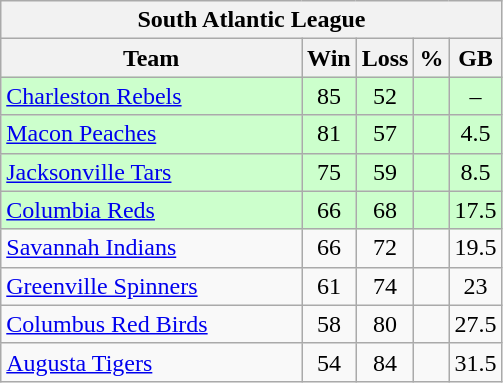<table class="wikitable">
<tr>
<th colspan="5">South Atlantic League</th>
</tr>
<tr>
<th width="60%">Team</th>
<th>Win</th>
<th>Loss</th>
<th>%</th>
<th>GB</th>
</tr>
<tr align=center bgcolor=ccffcc>
<td align=left><a href='#'>Charleston Rebels</a></td>
<td>85</td>
<td>52</td>
<td></td>
<td>–</td>
</tr>
<tr align=center bgcolor=ccffcc>
<td align=left><a href='#'>Macon Peaches</a></td>
<td>81</td>
<td>57</td>
<td></td>
<td>4.5</td>
</tr>
<tr align=center bgcolor=ccffcc>
<td align=left><a href='#'>Jacksonville Tars</a></td>
<td>75</td>
<td>59</td>
<td></td>
<td>8.5</td>
</tr>
<tr align=center bgcolor=ccffcc>
<td align=left><a href='#'>Columbia Reds</a></td>
<td>66</td>
<td>68</td>
<td></td>
<td>17.5</td>
</tr>
<tr align=center>
<td align=left><a href='#'>Savannah Indians</a></td>
<td>66</td>
<td>72</td>
<td></td>
<td>19.5</td>
</tr>
<tr align=center>
<td align=left><a href='#'>Greenville Spinners</a></td>
<td>61</td>
<td>74</td>
<td></td>
<td>23</td>
</tr>
<tr align=center>
<td align=left><a href='#'>Columbus Red Birds</a></td>
<td>58</td>
<td>80</td>
<td></td>
<td>27.5</td>
</tr>
<tr align=center>
<td align=left><a href='#'>Augusta Tigers</a></td>
<td>54</td>
<td>84</td>
<td></td>
<td>31.5</td>
</tr>
</table>
